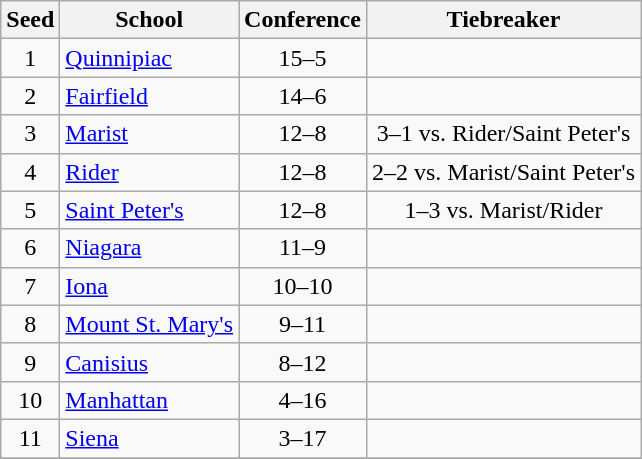<table class="wikitable" style="text-align:center">
<tr>
<th>Seed</th>
<th>School</th>
<th>Conference</th>
<th>Tiebreaker</th>
</tr>
<tr>
<td>1</td>
<td align=left><a href='#'>Quinnipiac</a></td>
<td>15–5</td>
<td></td>
</tr>
<tr>
<td>2</td>
<td align=left><a href='#'>Fairfield</a></td>
<td>14–6</td>
<td></td>
</tr>
<tr>
<td>3</td>
<td align=left><a href='#'>Marist</a></td>
<td>12–8</td>
<td>3–1 vs. Rider/Saint Peter's</td>
</tr>
<tr>
<td>4</td>
<td align=left><a href='#'>Rider</a></td>
<td>12–8</td>
<td>2–2 vs. Marist/Saint Peter's</td>
</tr>
<tr>
<td>5</td>
<td align=left><a href='#'>Saint Peter's</a></td>
<td>12–8</td>
<td>1–3 vs. Marist/Rider</td>
</tr>
<tr>
<td>6</td>
<td align=left><a href='#'>Niagara</a></td>
<td>11–9</td>
<td></td>
</tr>
<tr>
<td>7</td>
<td align=left><a href='#'>Iona</a></td>
<td>10–10</td>
<td></td>
</tr>
<tr>
<td>8</td>
<td align=left><a href='#'>Mount St. Mary's</a></td>
<td>9–11</td>
<td></td>
</tr>
<tr>
<td>9</td>
<td align=left><a href='#'>Canisius</a></td>
<td>8–12</td>
<td></td>
</tr>
<tr>
<td>10</td>
<td align=left><a href='#'>Manhattan</a></td>
<td>4–16</td>
<td></td>
</tr>
<tr>
<td>11</td>
<td align=left><a href='#'>Siena</a></td>
<td>3–17</td>
<td></td>
</tr>
<tr>
</tr>
</table>
